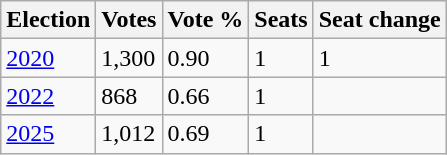<table class="wikitable">
<tr>
<th>Election</th>
<th>Votes</th>
<th>Vote %</th>
<th>Seats</th>
<th>Seat change</th>
</tr>
<tr>
<td><a href='#'>2020</a></td>
<td>1,300</td>
<td>0.90</td>
<td>1</td>
<td>1</td>
</tr>
<tr>
<td><a href='#'>2022</a></td>
<td>868</td>
<td>0.66</td>
<td>1</td>
<td></td>
</tr>
<tr>
<td><a href='#'>2025</a></td>
<td>1,012</td>
<td>0.69</td>
<td>1</td>
<td></td>
</tr>
</table>
